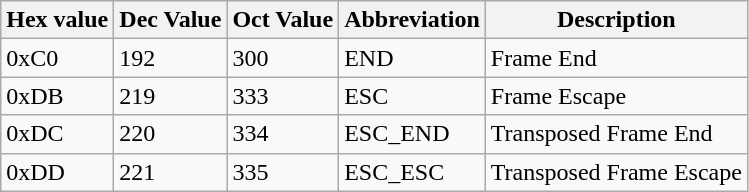<table class="wikitable">
<tr>
<th>Hex value</th>
<th>Dec Value</th>
<th>Oct Value</th>
<th>Abbreviation</th>
<th>Description</th>
</tr>
<tr>
<td>0xC0</td>
<td>192</td>
<td>300</td>
<td>END</td>
<td>Frame End</td>
</tr>
<tr>
<td>0xDB</td>
<td>219</td>
<td>333</td>
<td>ESC</td>
<td>Frame Escape</td>
</tr>
<tr>
<td>0xDC</td>
<td>220</td>
<td>334</td>
<td>ESC_END</td>
<td>Transposed Frame End</td>
</tr>
<tr>
<td>0xDD</td>
<td>221</td>
<td>335</td>
<td>ESC_ESC</td>
<td>Transposed Frame Escape</td>
</tr>
</table>
